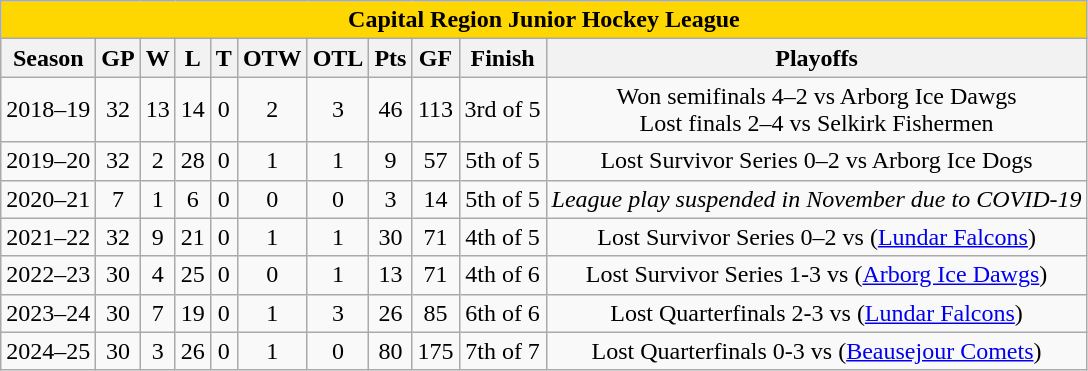<table class="wikitable" style="text-align:center">
<tr align="center" bgcolor="gold" style="color:black">
<td colspan="11"><strong>Capital Region Junior Hockey League</strong></td>
</tr>
<tr>
<th>Season</th>
<th>GP</th>
<th>W</th>
<th>L</th>
<th>T</th>
<th>OTW</th>
<th>OTL</th>
<th>Pts</th>
<th>GF</th>
<th>Finish</th>
<th>Playoffs</th>
</tr>
<tr>
<td>2018–19</td>
<td>32</td>
<td>13</td>
<td>14</td>
<td>0</td>
<td>2</td>
<td>3</td>
<td>46</td>
<td>113</td>
<td>3rd of 5</td>
<td>Won semifinals 4–2 vs Arborg Ice Dawgs<br>Lost finals 2–4 vs Selkirk Fishermen</td>
</tr>
<tr>
<td>2019–20</td>
<td>32</td>
<td>2</td>
<td>28</td>
<td>0</td>
<td>1</td>
<td>1</td>
<td>9</td>
<td>57</td>
<td>5th of 5</td>
<td>Lost Survivor Series 0–2 vs Arborg Ice Dogs</td>
</tr>
<tr>
<td>2020–21</td>
<td>7</td>
<td>1</td>
<td>6</td>
<td>0</td>
<td>0</td>
<td>0</td>
<td>3</td>
<td>14</td>
<td>5th of 5</td>
<td><em>League play suspended in November due to COVID-19</em></td>
</tr>
<tr>
<td>2021–22</td>
<td>32</td>
<td>9</td>
<td>21</td>
<td>0</td>
<td>1</td>
<td>1</td>
<td>30</td>
<td>71</td>
<td>4th of 5</td>
<td>Lost Survivor Series 0–2 vs (<a href='#'>Lundar Falcons</a>)</td>
</tr>
<tr>
<td>2022–23</td>
<td>30</td>
<td>4</td>
<td>25</td>
<td>0</td>
<td>0</td>
<td>1</td>
<td>13</td>
<td>71</td>
<td>4th of 6</td>
<td>Lost Survivor Series 1-3 vs (<a href='#'>Arborg Ice Dawgs</a>)</td>
</tr>
<tr>
<td>2023–24</td>
<td>30</td>
<td>7</td>
<td>19</td>
<td>0</td>
<td>1</td>
<td>3</td>
<td>26</td>
<td>85</td>
<td>6th of 6</td>
<td>Lost Quarterfinals 2-3 vs (<a href='#'>Lundar Falcons</a>)</td>
</tr>
<tr>
<td>2024–25</td>
<td>30</td>
<td>3</td>
<td>26</td>
<td>0</td>
<td>1</td>
<td>0</td>
<td>80</td>
<td>175</td>
<td>7th of 7</td>
<td>Lost Quarterfinals 0-3 vs (<a href='#'>Beausejour Comets</a>)</td>
</tr>
</table>
